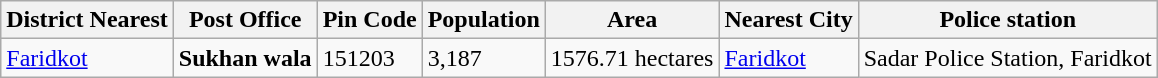<table class="wikitable">
<tr>
<th>District   Nearest</th>
<th>Post Office</th>
<th>Pin Code</th>
<th>Population</th>
<th>Area</th>
<th>Nearest City</th>
<th>Police station</th>
</tr>
<tr>
<td><a href='#'>Faridkot</a></td>
<td><strong>Sukhan wala</strong></td>
<td>151203</td>
<td>3,187</td>
<td>1576.71 hectares</td>
<td><a href='#'>Faridkot</a></td>
<td>Sadar Police Station, Faridkot</td>
</tr>
</table>
